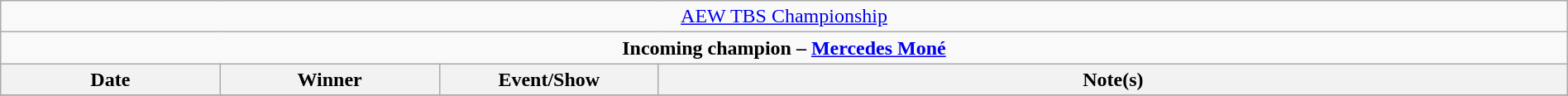<table class="wikitable" style="text-align:center; width:100%;">
<tr>
<td colspan="4" style="text-align: center;"><a href='#'>AEW TBS Championship</a></td>
</tr>
<tr>
<td colspan="4" style="text-align: center;"><strong>Incoming champion – <a href='#'>Mercedes Moné</a></strong></td>
</tr>
<tr>
<th width="14%">Date</th>
<th width="14%">Winner</th>
<th width="14%">Event/Show</th>
<th width="58%">Note(s)</th>
</tr>
<tr>
</tr>
</table>
